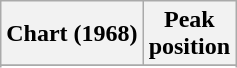<table class="wikitable sortable plainrowheaders">
<tr>
<th>Chart (1968)</th>
<th>Peak<br>position</th>
</tr>
<tr>
</tr>
<tr>
</tr>
</table>
